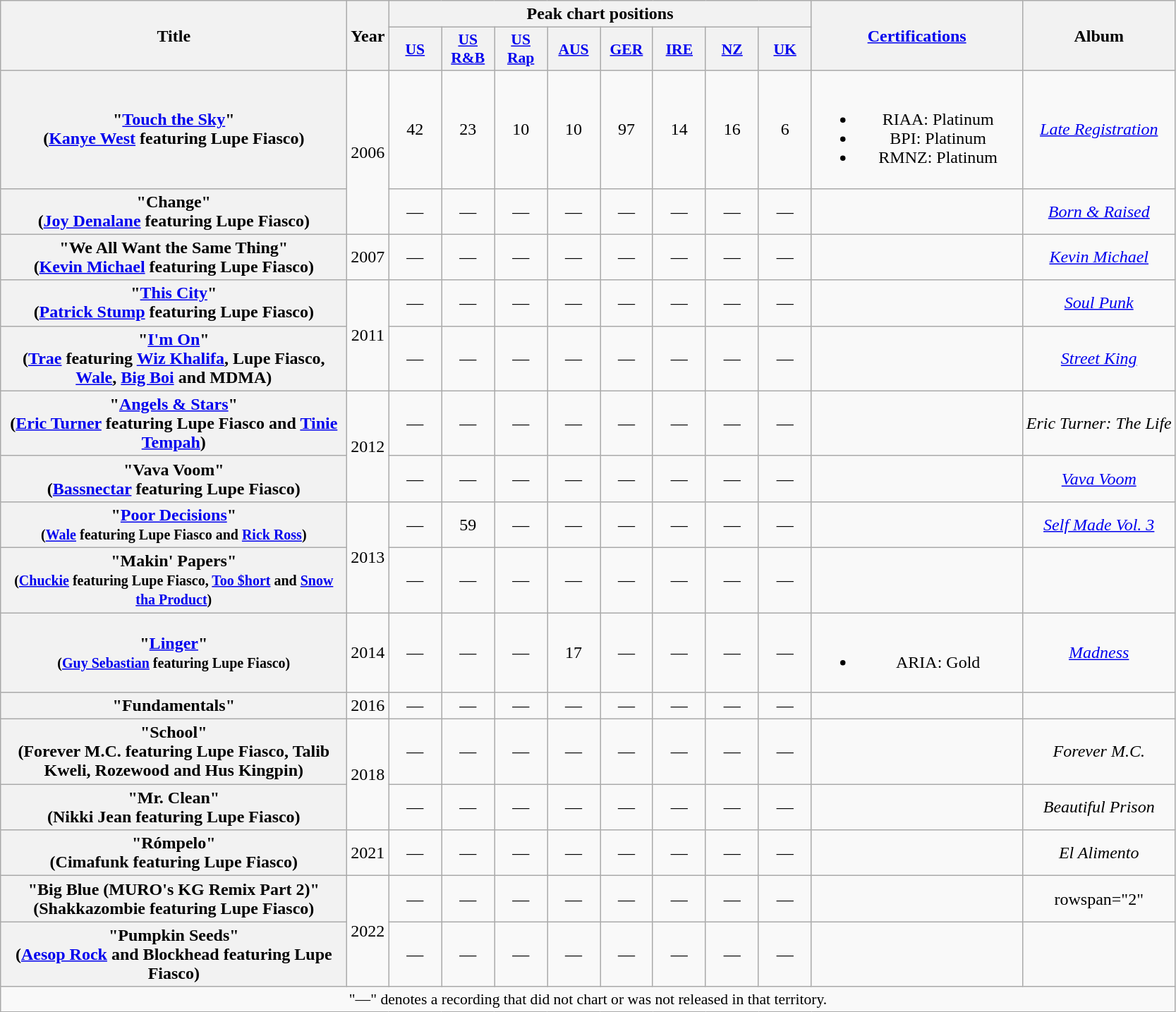<table class="wikitable plainrowheaders" style="text-align:center;">
<tr>
<th scope="col" rowspan="2" style="width:20em;">Title</th>
<th scope="col" rowspan="2" style="width:1em;">Year</th>
<th scope="col" colspan="8">Peak chart positions</th>
<th scope="col" rowspan="2" style="width:12em;"><a href='#'>Certifications</a></th>
<th scope="col" rowspan="2">Album</th>
</tr>
<tr>
<th style="width:3em;font-size:90%;"><a href='#'>US</a><br></th>
<th style="width:3em;font-size:90%;"><a href='#'>US<br>R&B</a><br></th>
<th style="width:3em;font-size:90%;"><a href='#'>US<br>Rap</a><br></th>
<th style="width:3em;font-size:90%;"><a href='#'>AUS</a><br></th>
<th style="width:3em;font-size:90%;"><a href='#'>GER</a><br></th>
<th style="width:3em;font-size:90%;"><a href='#'>IRE</a><br></th>
<th style="width:3em;font-size:90%;"><a href='#'>NZ</a><br></th>
<th style="width:3em;font-size:90%;"><a href='#'>UK</a><br></th>
</tr>
<tr>
<th scope="row">"<a href='#'>Touch the Sky</a>"<br><span>(<a href='#'>Kanye West</a> featuring Lupe Fiasco)</span></th>
<td rowspan="2">2006</td>
<td>42</td>
<td>23</td>
<td>10</td>
<td>10</td>
<td>97</td>
<td>14</td>
<td>16</td>
<td>6</td>
<td><br><ul><li>RIAA: Platinum</li><li>BPI: Platinum</li><li>RMNZ: Platinum</li></ul></td>
<td><em><a href='#'>Late Registration</a></em></td>
</tr>
<tr>
<th scope="row">"Change"<br><span>(<a href='#'>Joy Denalane</a> featuring Lupe Fiasco)</span></th>
<td>—</td>
<td>—</td>
<td>—</td>
<td>—</td>
<td>—</td>
<td>—</td>
<td>—</td>
<td>—</td>
<td></td>
<td><em><a href='#'>Born & Raised</a></em></td>
</tr>
<tr>
<th scope="row">"We All Want the Same Thing"<br><span>(<a href='#'>Kevin Michael</a> featuring Lupe Fiasco)</span></th>
<td>2007</td>
<td>—</td>
<td>—</td>
<td>—</td>
<td>—</td>
<td>—</td>
<td>—</td>
<td>—</td>
<td>—</td>
<td></td>
<td><em><a href='#'>Kevin Michael</a></em></td>
</tr>
<tr>
<th scope="row">"<a href='#'>This City</a>"<br><span>(<a href='#'>Patrick Stump</a> featuring Lupe Fiasco)</span></th>
<td rowspan="2">2011</td>
<td>—</td>
<td>—</td>
<td>—</td>
<td>—</td>
<td>—</td>
<td>—</td>
<td>—</td>
<td>—</td>
<td></td>
<td><em><a href='#'>Soul Punk</a></em></td>
</tr>
<tr>
<th scope="row">"<a href='#'>I'm On</a>"<br><span>(<a href='#'>Trae</a> featuring <a href='#'>Wiz Khalifa</a>, Lupe Fiasco, <a href='#'>Wale</a>, <a href='#'>Big Boi</a> and MDMA)</span></th>
<td>—</td>
<td>—</td>
<td>—</td>
<td>—</td>
<td>—</td>
<td>—</td>
<td>—</td>
<td>—</td>
<td></td>
<td><em><a href='#'>Street King</a></em></td>
</tr>
<tr>
<th scope="row">"<a href='#'>Angels & Stars</a>"<br><span>(<a href='#'>Eric Turner</a> featuring Lupe Fiasco and <a href='#'>Tinie Tempah</a>)</span></th>
<td rowspan="2">2012</td>
<td>—</td>
<td>—</td>
<td>—</td>
<td>—</td>
<td>—</td>
<td>—</td>
<td>—</td>
<td>—</td>
<td></td>
<td><em>Eric Turner: The Life</em></td>
</tr>
<tr>
<th scope="row">"Vava Voom"<br><span>(<a href='#'>Bassnectar</a> featuring Lupe Fiasco)</span></th>
<td>—</td>
<td>—</td>
<td>—</td>
<td>—</td>
<td>—</td>
<td>—</td>
<td>—</td>
<td>—</td>
<td></td>
<td><em><a href='#'>Vava Voom</a></em></td>
</tr>
<tr>
<th scope="row">"<a href='#'>Poor Decisions</a>"<br><small>(<a href='#'>Wale</a> featuring Lupe Fiasco and <a href='#'>Rick Ross</a>)</small></th>
<td rowspan="2">2013</td>
<td>—</td>
<td>59</td>
<td>—</td>
<td>—</td>
<td>—</td>
<td>—</td>
<td>—</td>
<td>—</td>
<td></td>
<td><em><a href='#'>Self Made Vol. 3</a></em></td>
</tr>
<tr>
<th scope="row">"Makin' Papers"<br><small>(<a href='#'>Chuckie</a> featuring Lupe Fiasco, <a href='#'>Too $hort</a> and <a href='#'>Snow tha Product</a>)</small></th>
<td>—</td>
<td>—</td>
<td>—</td>
<td>—</td>
<td>—</td>
<td>—</td>
<td>—</td>
<td>—</td>
<td></td>
<td></td>
</tr>
<tr>
<th scope="row">"<a href='#'>Linger</a>"<br><small>(<a href='#'>Guy Sebastian</a> featuring Lupe Fiasco)</small></th>
<td>2014</td>
<td>—</td>
<td>—</td>
<td>—</td>
<td>17</td>
<td>—</td>
<td>—</td>
<td>—</td>
<td>—</td>
<td><br><ul><li>ARIA: Gold</li></ul></td>
<td><em><a href='#'>Madness</a></em></td>
</tr>
<tr>
<th scope="row">"Fundamentals"</th>
<td>2016</td>
<td>—</td>
<td>—</td>
<td>—</td>
<td>—</td>
<td>—</td>
<td>—</td>
<td>—</td>
<td>—</td>
<td></td>
<td></td>
</tr>
<tr>
<th scope="row">"School"<br><span>(Forever M.C. featuring Lupe Fiasco, Talib Kweli, Rozewood and Hus Kingpin)</span></th>
<td rowspan="2">2018</td>
<td>—</td>
<td>—</td>
<td>—</td>
<td>—</td>
<td>—</td>
<td>—</td>
<td>—</td>
<td>—</td>
<td></td>
<td><em>Forever M.C.</em></td>
</tr>
<tr>
<th scope="row">"Mr. Clean"<br><span>(Nikki Jean featuring Lupe Fiasco)</span></th>
<td>—</td>
<td>—</td>
<td>—</td>
<td>—</td>
<td>—</td>
<td>—</td>
<td>—</td>
<td>—</td>
<td></td>
<td><em>Beautiful Prison</em></td>
</tr>
<tr>
<th scope="row">"Rómpelo"<br><span>(Cimafunk featuring Lupe Fiasco)</span></th>
<td>2021</td>
<td>—</td>
<td>—</td>
<td>—</td>
<td>—</td>
<td>—</td>
<td>—</td>
<td>—</td>
<td>—</td>
<td></td>
<td><em>El Alimento</em></td>
</tr>
<tr>
<th scope="row">"Big Blue (MURO's KG Remix Part 2)"<br><span>(Shakkazombie featuring Lupe Fiasco)</span></th>
<td rowspan="2">2022</td>
<td>—</td>
<td>—</td>
<td>—</td>
<td>—</td>
<td>—</td>
<td>—</td>
<td>—</td>
<td>—</td>
<td></td>
<td>rowspan="2" </td>
</tr>
<tr>
<th scope="row">"Pumpkin Seeds"<br><span>(<a href='#'>Aesop Rock</a> and Blockhead featuring Lupe Fiasco)</span></th>
<td>—</td>
<td>—</td>
<td>—</td>
<td>—</td>
<td>—</td>
<td>—</td>
<td>—</td>
<td>—</td>
<td></td>
</tr>
<tr>
<td colspan="12" style="font-size:90%">"—" denotes a recording that did not chart or was not released in that territory.</td>
</tr>
</table>
